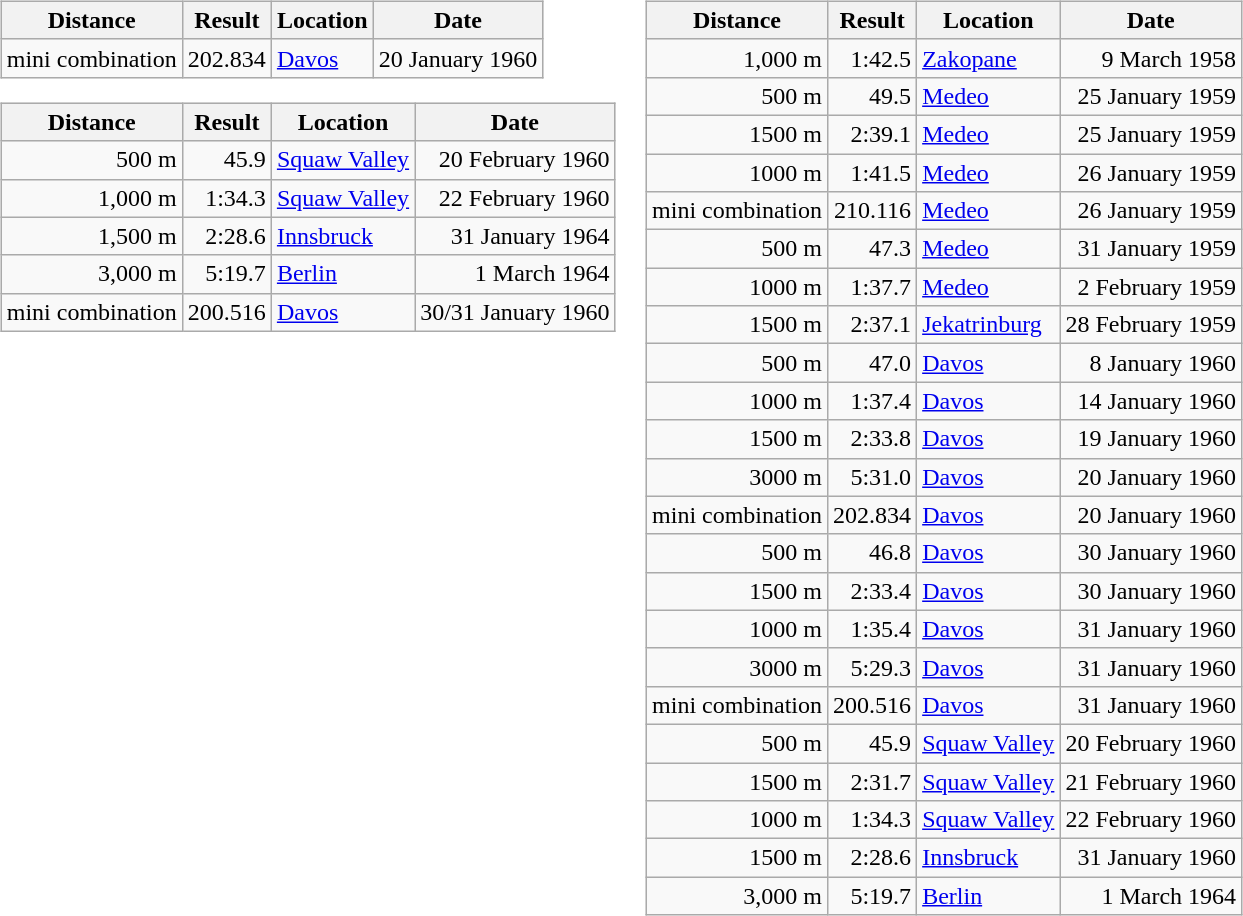<table>
<tr>
<td width="50%" valign="top"><br><table class="wikitable">
<tr>
<th>Distance</th>
<th>Result</th>
<th>Location</th>
<th>Date</th>
</tr>
<tr align="right">
<td>mini combination</td>
<td>202.834</td>
<td align="left"><a href='#'>Davos</a></td>
<td>20 January 1960</td>
</tr>
</table>
<table class="wikitable">
<tr>
<th>Distance</th>
<th>Result</th>
<th>Location</th>
<th>Date</th>
</tr>
<tr align="right">
<td>500 m</td>
<td>45.9</td>
<td align="left"><a href='#'>Squaw Valley</a></td>
<td>20 February 1960</td>
</tr>
<tr align="right">
<td>1,000 m</td>
<td>1:34.3</td>
<td align="left"><a href='#'>Squaw Valley</a></td>
<td>22 February 1960</td>
</tr>
<tr align="right">
<td>1,500 m</td>
<td>2:28.6</td>
<td align="left"><a href='#'>Innsbruck</a></td>
<td>31 January 1964</td>
</tr>
<tr align="right">
<td>3,000 m</td>
<td>5:19.7</td>
<td align="left"><a href='#'>Berlin</a></td>
<td>1 March 1964</td>
</tr>
<tr align="right">
<td>mini combination</td>
<td>200.516</td>
<td align="left"><a href='#'>Davos</a></td>
<td>30/31 January 1960</td>
</tr>
</table>
</td>
<td width="50%" valign="top"><br><table class="wikitable">
<tr>
<th>Distance</th>
<th>Result</th>
<th>Location</th>
<th>Date</th>
</tr>
<tr align="right">
<td>1,000 m</td>
<td>1:42.5</td>
<td align="left"><a href='#'>Zakopane</a></td>
<td>9 March 1958</td>
</tr>
<tr align="right">
<td>500 m</td>
<td>49.5</td>
<td align="left"><a href='#'>Medeo</a></td>
<td>25 January 1959</td>
</tr>
<tr align="right">
<td>1500 m</td>
<td>2:39.1</td>
<td align="left"><a href='#'>Medeo</a></td>
<td>25 January 1959</td>
</tr>
<tr align="right">
<td>1000 m</td>
<td>1:41.5</td>
<td align="left"><a href='#'>Medeo</a></td>
<td>26 January 1959</td>
</tr>
<tr align="right">
<td>mini combination</td>
<td>210.116</td>
<td align="left"><a href='#'>Medeo</a></td>
<td>26 January 1959</td>
</tr>
<tr align="right">
<td>500 m</td>
<td>47.3</td>
<td align="left"><a href='#'>Medeo</a></td>
<td>31 January 1959</td>
</tr>
<tr align="right">
<td>1000 m</td>
<td>1:37.7</td>
<td align="left"><a href='#'>Medeo</a></td>
<td>2 February 1959</td>
</tr>
<tr align="right">
<td>1500 m</td>
<td>2:37.1</td>
<td align="left"><a href='#'>Jekatrinburg</a></td>
<td>28 February 1959</td>
</tr>
<tr align="right">
<td>500 m</td>
<td>47.0</td>
<td align="left"><a href='#'>Davos</a></td>
<td>8 January 1960</td>
</tr>
<tr align="right">
<td>1000 m</td>
<td>1:37.4</td>
<td align="left"><a href='#'>Davos</a></td>
<td>14 January 1960</td>
</tr>
<tr align="right">
<td>1500 m</td>
<td>2:33.8</td>
<td align="left"><a href='#'>Davos</a></td>
<td>19 January 1960</td>
</tr>
<tr align="right">
<td>3000 m</td>
<td>5:31.0</td>
<td align="left"><a href='#'>Davos</a></td>
<td>20 January 1960</td>
</tr>
<tr align="right">
<td>mini combination</td>
<td>202.834</td>
<td align="left"><a href='#'>Davos</a></td>
<td>20 January 1960</td>
</tr>
<tr align="right">
<td>500 m</td>
<td>46.8</td>
<td align="left"><a href='#'>Davos</a></td>
<td>30 January 1960</td>
</tr>
<tr align="right">
<td>1500 m</td>
<td>2:33.4</td>
<td align="left"><a href='#'>Davos</a></td>
<td>30 January 1960</td>
</tr>
<tr align="right">
<td>1000 m</td>
<td>1:35.4</td>
<td align="left"><a href='#'>Davos</a></td>
<td>31 January 1960</td>
</tr>
<tr align="right">
<td>3000 m</td>
<td>5:29.3</td>
<td align="left"><a href='#'>Davos</a></td>
<td>31 January 1960</td>
</tr>
<tr align="right">
<td>mini combination</td>
<td>200.516</td>
<td align="left"><a href='#'>Davos</a></td>
<td>31 January 1960</td>
</tr>
<tr align="right">
<td>500 m</td>
<td>45.9</td>
<td align="left"><a href='#'>Squaw Valley</a></td>
<td>20 February 1960</td>
</tr>
<tr align="right">
<td>1500 m</td>
<td>2:31.7</td>
<td align="left"><a href='#'>Squaw Valley</a></td>
<td>21 February 1960</td>
</tr>
<tr align="right">
<td>1000 m</td>
<td>1:34.3</td>
<td align="left"><a href='#'>Squaw Valley</a></td>
<td>22 February 1960</td>
</tr>
<tr align="right">
<td>1500 m</td>
<td>2:28.6</td>
<td align="left"><a href='#'>Innsbruck</a></td>
<td>31 January 1960</td>
</tr>
<tr align="right">
<td>3,000 m</td>
<td>5:19.7</td>
<td align="left"><a href='#'>Berlin</a></td>
<td>1 March 1964</td>
</tr>
</table>
</td>
</tr>
</table>
